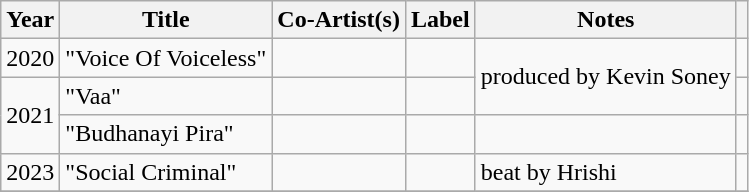<table class="wikitable">
<tr>
<th>Year</th>
<th>Title</th>
<th>Co-Artist(s)</th>
<th>Label</th>
<th>Notes</th>
<th></th>
</tr>
<tr>
<td>2020</td>
<td>"Voice Of Voiceless"</td>
<td></td>
<td></td>
<td rowspan="2">produced by Kevin Soney</td>
<td></td>
</tr>
<tr>
<td rowspan="2">2021</td>
<td>"Vaa"</td>
<td></td>
<td></td>
<td></td>
</tr>
<tr>
<td>"Budhanayi Pira"</td>
<td></td>
<td></td>
<td></td>
<td></td>
</tr>
<tr>
<td>2023</td>
<td>"Social Criminal"</td>
<td></td>
<td></td>
<td>beat by Hrishi</td>
<td></td>
</tr>
<tr>
</tr>
</table>
